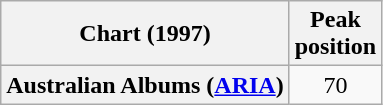<table class="wikitable  plainrowheaders" style="text-align:center">
<tr>
<th scope="col">Chart (1997)</th>
<th scope="col">Peak<br>position</th>
</tr>
<tr>
<th scope="row">Australian Albums (<a href='#'>ARIA</a>)</th>
<td>70</td>
</tr>
</table>
